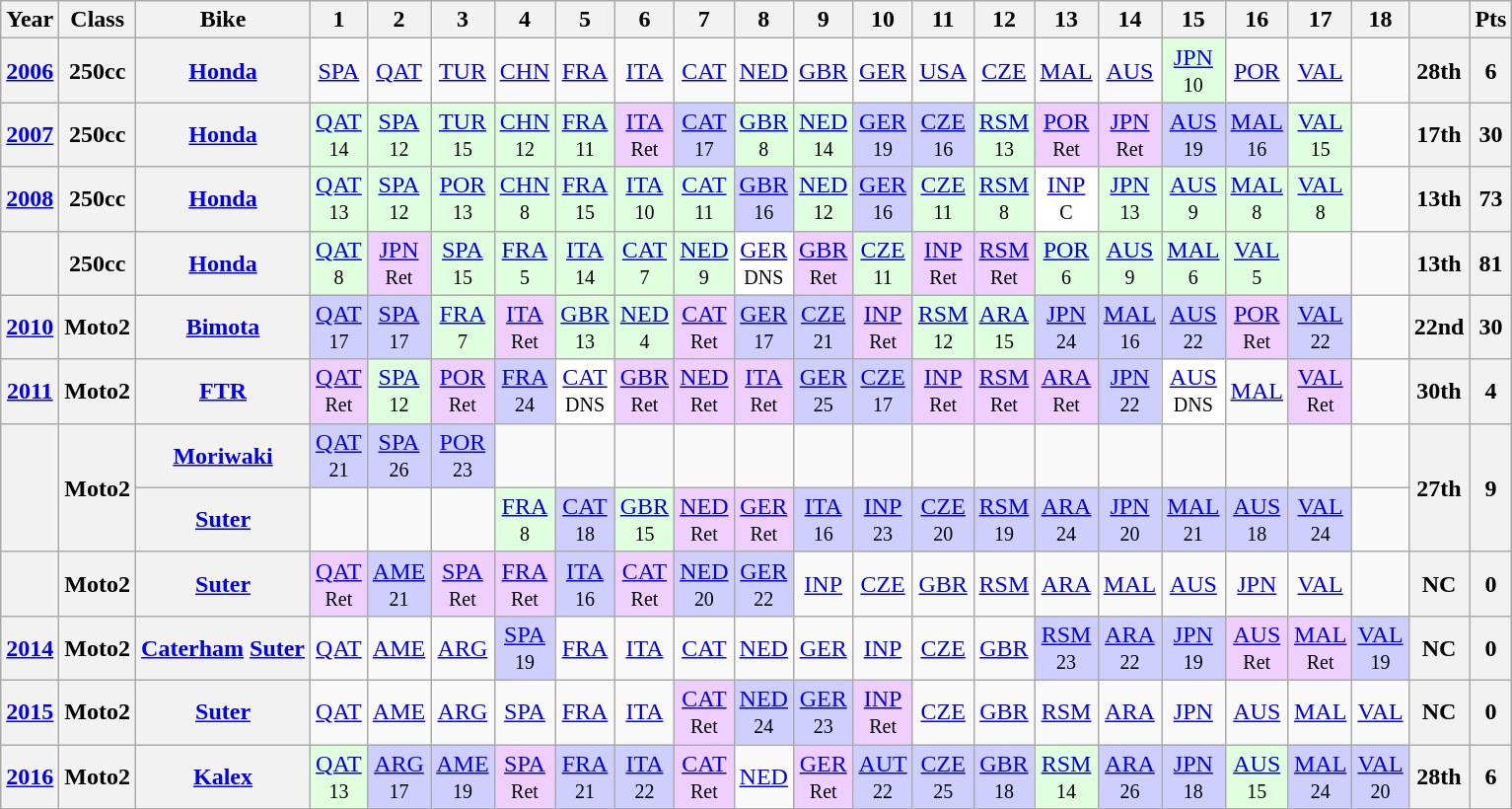<table class="wikitable" style="text-align:center">
<tr>
<th>Year</th>
<th>Class</th>
<th>Bike</th>
<th>1</th>
<th>2</th>
<th>3</th>
<th>4</th>
<th>5</th>
<th>6</th>
<th>7</th>
<th>8</th>
<th>9</th>
<th>10</th>
<th>11</th>
<th>12</th>
<th>13</th>
<th>14</th>
<th>15</th>
<th>16</th>
<th>17</th>
<th>18</th>
<th></th>
<th>Pts</th>
</tr>
<tr>
<th><a href='#'>2006</a></th>
<th>250cc</th>
<th><a href='#'>Honda</a></th>
<td><a href='#'>SPA</a></td>
<td><a href='#'>QAT</a></td>
<td><a href='#'>TUR</a></td>
<td><a href='#'>CHN</a></td>
<td><a href='#'>FRA</a></td>
<td><a href='#'>ITA</a></td>
<td><a href='#'>CAT</a></td>
<td><a href='#'>NED</a></td>
<td><a href='#'>GBR</a></td>
<td><a href='#'>GER</a></td>
<td><a href='#'>USA</a></td>
<td><a href='#'>CZE</a></td>
<td><a href='#'>MAL</a></td>
<td><a href='#'>AUS</a></td>
<td style="background:#dfffdf;"><a href='#'>JPN</a><br><small>10</small></td>
<td><a href='#'>POR</a></td>
<td><a href='#'>VAL</a></td>
<td></td>
<th>28th</th>
<th>6</th>
</tr>
<tr>
<th><a href='#'>2007</a></th>
<th>250cc</th>
<th><a href='#'>Honda</a></th>
<td style="background:#dfffdf;"><a href='#'>QAT</a><br><small>14</small></td>
<td style="background:#dfffdf;"><a href='#'>SPA</a><br><small>12</small></td>
<td style="background:#dfffdf;"><a href='#'>TUR</a><br><small>15</small></td>
<td style="background:#dfffdf;"><a href='#'>CHN</a><br><small>12</small></td>
<td style="background:#dfffdf;"><a href='#'>FRA</a><br><small>11</small></td>
<td style="background:#EFCFFF;"><a href='#'>ITA</a><br><small>Ret</small></td>
<td style="background:#CFCFFF;"><a href='#'>CAT</a><br><small>17</small></td>
<td style="background:#dfffdf;"><a href='#'>GBR</a><br><small>8</small></td>
<td style="background:#dfffdf;"><a href='#'>NED</a><br><small>14</small></td>
<td style="background:#CFCFFF;"><a href='#'>GER</a><br><small>19</small></td>
<td style="background:#CFCFFF;"><a href='#'>CZE</a><br><small>16</small></td>
<td style="background:#dfffdf;"><a href='#'>RSM</a><br><small>13</small></td>
<td style="background:#EFCFFF;"><a href='#'>POR</a><br><small>Ret</small></td>
<td style="background:#EFCFFF;"><a href='#'>JPN</a><br><small>Ret</small></td>
<td style="background:#CFCFFF;"><a href='#'>AUS</a><br><small>19</small></td>
<td style="background:#CFCFFF;"><a href='#'>MAL</a><br><small>16</small></td>
<td style="background:#dfffdf;"><a href='#'>VAL</a><br><small>15</small></td>
<td></td>
<th>17th</th>
<th>30</th>
</tr>
<tr>
<th><a href='#'>2008</a></th>
<th>250cc</th>
<th><a href='#'>Honda</a></th>
<td style="background:#dfffdf;"><a href='#'>QAT</a><br><small>13</small></td>
<td style="background:#dfffdf;"><a href='#'>SPA</a><br><small>12</small></td>
<td style="background:#dfffdf;"><a href='#'>POR</a><br><small>13</small></td>
<td style="background:#dfffdf;"><a href='#'>CHN</a><br><small>8</small></td>
<td style="background:#dfffdf;"><a href='#'>FRA</a><br><small>15</small></td>
<td style="background:#dfffdf;"><a href='#'>ITA</a><br><small>10</small></td>
<td style="background:#dfffdf;"><a href='#'>CAT</a><br><small>11</small></td>
<td style="background:#CFCFFF;"><a href='#'>GBR</a><br><small>16</small></td>
<td style="background:#dfffdf;"><a href='#'>NED</a><br><small>12</small></td>
<td style="background:#CFCFFF;"><a href='#'>GER</a><br><small>16</small></td>
<td style="background:#dfffdf;"><a href='#'>CZE</a><br><small>11</small></td>
<td style="background:#dfffdf;"><a href='#'>RSM</a><br><small>8</small></td>
<td style="background:#FFFFFF;"><a href='#'>INP</a><br><small>C</small></td>
<td style="background:#dfffdf;"><a href='#'>JPN</a><br><small>13</small></td>
<td style="background:#dfffdf;"><a href='#'>AUS</a><br><small>9</small></td>
<td style="background:#dfffdf;"><a href='#'>MAL</a><br><small>8</small></td>
<td style="background:#dfffdf;"><a href='#'>VAL</a><br><small>8</small></td>
<td></td>
<th>13th</th>
<th>73</th>
</tr>
<tr>
<th></th>
<th>250cc</th>
<th><a href='#'>Honda</a></th>
<td style="background:#dfffdf;"><a href='#'>QAT</a><br><small>8</small></td>
<td style="background:#EFCFFF;"><a href='#'>JPN</a><br><small>Ret</small></td>
<td style="background:#dfffdf;"><a href='#'>SPA</a><br><small>15</small></td>
<td style="background:#dfffdf;"><a href='#'>FRA</a><br><small>5</small></td>
<td style="background:#dfffdf;"><a href='#'>ITA</a><br><small>14</small></td>
<td style="background:#dfffdf;"><a href='#'>CAT</a><br><small>7</small></td>
<td style="background:#dfffdf;"><a href='#'>NED</a><br><small>9</small></td>
<td style="background:#FFFFFF;"><a href='#'>GER</a><br><small>DNS</small></td>
<td style="background:#EFCFFF;"><a href='#'>GBR</a><br><small>Ret</small></td>
<td style="background:#dfffdf;"><a href='#'>CZE</a><br><small>11</small></td>
<td style="background:#EFCFFF;"><a href='#'>INP</a><br><small>Ret</small></td>
<td style="background:#EFCFFF;"><a href='#'>RSM</a><br><small>Ret</small></td>
<td style="background:#dfffdf;"><a href='#'>POR</a><br><small>6</small></td>
<td style="background:#dfffdf;"><a href='#'>AUS</a><br><small>9</small></td>
<td style="background:#dfffdf;"><a href='#'>MAL</a><br><small>6</small></td>
<td style="background:#dfffdf;"><a href='#'>VAL</a><br><small>5</small></td>
<td></td>
<td></td>
<th>13th</th>
<th>81</th>
</tr>
<tr>
<th><a href='#'>2010</a></th>
<th>Moto2</th>
<th><a href='#'>Bimota</a></th>
<td style="background:#CFCFFF;"><a href='#'>QAT</a><br><small>17</small></td>
<td style="background:#CFCFFF;"><a href='#'>SPA</a><br><small>17</small></td>
<td style="background:#dfffdf;"><a href='#'>FRA</a><br><small>7</small></td>
<td style="background:#EFCFFF;"><a href='#'>ITA</a><br><small>Ret</small></td>
<td style="background:#dfffdf;"><a href='#'>GBR</a><br><small>13</small></td>
<td style="background:#dfffdf;"><a href='#'>NED</a><br><small>4</small></td>
<td style="background:#EFCFFF;"><a href='#'>CAT</a><br><small>Ret</small></td>
<td style="background:#CFCFFF;"><a href='#'>GER</a><br><small>17</small></td>
<td style="background:#CFCFFF;"><a href='#'>CZE</a><br><small>21</small></td>
<td style="background:#EFCFFF;"><a href='#'>INP</a><br><small>Ret</small></td>
<td style="background:#dfffdf;"><a href='#'>RSM</a><br><small>12</small></td>
<td style="background:#dfffdf;"><a href='#'>ARA</a><br><small>15</small></td>
<td style="background:#CFCFFF;"><a href='#'>JPN</a><br><small>24</small></td>
<td style="background:#CFCFFF;"><a href='#'>MAL</a><br><small>16</small></td>
<td style="background:#CFCFFF;"><a href='#'>AUS</a><br><small>22</small></td>
<td style="background:#EFCFFF;"><a href='#'>POR</a><br><small>Ret</small></td>
<td style="background:#CFCFFF;"><a href='#'>VAL</a><br><small>22</small></td>
<td></td>
<th>22nd</th>
<th>30</th>
</tr>
<tr>
<th><a href='#'>2011</a></th>
<th>Moto2</th>
<th><a href='#'>FTR</a></th>
<td style="background:#EFCFFF;"><a href='#'>QAT</a><br><small>Ret</small></td>
<td style="background:#dfffdf;"><a href='#'>SPA</a><br><small>12</small></td>
<td style="background:#EFCFFF;"><a href='#'>POR</a><br><small>Ret</small></td>
<td style="background:#CFCFFF;"><a href='#'>FRA</a><br><small>24</small></td>
<td style="background:#FFFFFF;"><a href='#'>CAT</a><br><small>DNS</small></td>
<td style="background:#EFCFFF;"><a href='#'>GBR</a><br><small>Ret</small></td>
<td style="background:#EFCFFF;"><a href='#'>NED</a><br><small>Ret</small></td>
<td style="background:#EFCFFF;"><a href='#'>ITA</a><br><small>Ret</small></td>
<td style="background:#CFCFFF;"><a href='#'>GER</a><br><small>25</small></td>
<td style="background:#CFCFFF;"><a href='#'>CZE</a><br><small>17</small></td>
<td style="background:#EFCFFF;"><a href='#'>INP</a><br><small>Ret</small></td>
<td style="background:#EFCFFF;"><a href='#'>RSM</a><br><small>Ret</small></td>
<td style="background:#EFCFFF;"><a href='#'>ARA</a><br><small>Ret</small></td>
<td style="background:#CFCFFF;"><a href='#'>JPN</a><br><small>22</small></td>
<td style="background:#FFFFFF;"><a href='#'>AUS</a><br><small>DNS</small></td>
<td><a href='#'>MAL</a></td>
<td style="background:#EFCFFF;"><a href='#'>VAL</a><br><small>Ret</small></td>
<td></td>
<th>30th</th>
<th>4</th>
</tr>
<tr>
<th rowspan=2></th>
<th rowspan=2>Moto2</th>
<th><a href='#'>Moriwaki</a></th>
<td style="background:#CFCFFF;"><a href='#'>QAT</a><br><small>21</small></td>
<td style="background:#CFCFFF;"><a href='#'>SPA</a><br><small>26</small></td>
<td style="background:#CFCFFF;"><a href='#'>POR</a><br><small>23</small></td>
<td></td>
<td></td>
<td></td>
<td></td>
<td></td>
<td></td>
<td></td>
<td></td>
<td></td>
<td></td>
<td></td>
<td></td>
<td></td>
<td></td>
<td></td>
<th rowspan=2>27th</th>
<th rowspan=2>9</th>
</tr>
<tr>
<th><a href='#'>Suter</a></th>
<td></td>
<td></td>
<td></td>
<td style="background:#dfffdf;"><a href='#'>FRA</a><br><small>8</small></td>
<td style="background:#CFCFFF;"><a href='#'>CAT</a><br><small>18</small></td>
<td style="background:#dfffdf;"><a href='#'>GBR</a><br><small>15</small></td>
<td style="background:#EFCFFF;"><a href='#'>NED</a><br><small>Ret</small></td>
<td style="background:#EFCFFF;"><a href='#'>GER</a><br><small>Ret</small></td>
<td style="background:#CFCFFF;"><a href='#'>ITA</a><br><small>16</small></td>
<td style="background:#CFCFFF;"><a href='#'>INP</a><br><small>23</small></td>
<td style="background:#CFCFFF;"><a href='#'>CZE</a><br><small>20</small></td>
<td style="background:#CFCFFF;"><a href='#'>RSM</a><br><small>19</small></td>
<td style="background:#CFCFFF;"><a href='#'>ARA</a><br><small>24</small></td>
<td style="background:#CFCFFF;"><a href='#'>JPN</a><br><small>20</small></td>
<td style="background:#CFCFFF;"><a href='#'>MAL</a><br><small>21</small></td>
<td style="background:#CFCFFF;"><a href='#'>AUS</a><br><small>18</small></td>
<td style="background:#CFCFFF;"><a href='#'>VAL</a><br><small>24</small></td>
<td></td>
</tr>
<tr>
<th></th>
<th>Moto2</th>
<th><a href='#'>Suter</a></th>
<td style="background:#EFCFFF;"><a href='#'>QAT</a><br><small>Ret</small></td>
<td style="background:#CFCFFF;"><a href='#'>AME</a><br><small>21</small></td>
<td style="background:#EFCFFF;"><a href='#'>SPA</a><br><small>Ret</small></td>
<td style="background:#EFCFFF;"><a href='#'>FRA</a><br><small>Ret</small></td>
<td style="background:#CFCFFF;"><a href='#'>ITA</a><br><small>16</small></td>
<td style="background:#EFCFFF;"><a href='#'>CAT</a><br><small>Ret</small></td>
<td style="background:#CFCFFF;"><a href='#'>NED</a><br><small>20</small></td>
<td style="background:#CFCFFF;"><a href='#'>GER</a><br><small>22</small></td>
<td><a href='#'>INP</a></td>
<td><a href='#'>CZE</a></td>
<td><a href='#'>GBR</a></td>
<td><a href='#'>RSM</a></td>
<td><a href='#'>ARA</a></td>
<td><a href='#'>MAL</a></td>
<td><a href='#'>AUS</a></td>
<td><a href='#'>JPN</a></td>
<td><a href='#'>VAL</a></td>
<td></td>
<th>NC</th>
<th>0</th>
</tr>
<tr>
<th><a href='#'>2014</a></th>
<th>Moto2</th>
<th><a href='#'>Caterham</a> <a href='#'>Suter</a></th>
<td><a href='#'>QAT</a></td>
<td><a href='#'>AME</a></td>
<td><a href='#'>ARG</a></td>
<td style="background:#cfcfff;"><a href='#'>SPA</a><br><small>19</small></td>
<td><a href='#'>FRA</a></td>
<td><a href='#'>ITA</a></td>
<td><a href='#'>CAT</a></td>
<td><a href='#'>NED</a></td>
<td><a href='#'>GER</a></td>
<td><a href='#'>INP</a></td>
<td><a href='#'>CZE</a></td>
<td><a href='#'>GBR</a></td>
<td style="background:#cfcfff;"><a href='#'>RSM</a><br><small>23</small></td>
<td style="background:#cfcfff;"><a href='#'>ARA</a><br><small>22</small></td>
<td style="background:#cfcfff;"><a href='#'>JPN</a><br><small>19</small></td>
<td style="background:#efcfff;"><a href='#'>AUS</a><br><small>Ret</small></td>
<td style="background:#efcfff;"><a href='#'>MAL</a><br><small>Ret</small></td>
<td style="background:#cfcfff;"><a href='#'>VAL</a><br><small>19</small></td>
<th>NC</th>
<th>0</th>
</tr>
<tr>
<th><a href='#'>2015</a></th>
<th>Moto2</th>
<th><a href='#'>Suter</a></th>
<td><a href='#'>QAT</a></td>
<td><a href='#'>AME</a></td>
<td><a href='#'>ARG</a></td>
<td><a href='#'>SPA</a></td>
<td><a href='#'>FRA</a></td>
<td><a href='#'>ITA</a></td>
<td style="background:#efcfff;"><a href='#'>CAT</a><br><small>Ret</small></td>
<td style="background:#cfcfff;"><a href='#'>NED</a><br><small>24</small></td>
<td style="background:#cfcfff;"><a href='#'>GER</a><br><small>23</small></td>
<td style="background:#efcfff;"><a href='#'>INP</a><br><small>Ret</small></td>
<td><a href='#'>CZE</a></td>
<td><a href='#'>GBR</a></td>
<td><a href='#'>RSM</a></td>
<td><a href='#'>ARA</a></td>
<td><a href='#'>JPN</a></td>
<td><a href='#'>AUS</a></td>
<td><a href='#'>MAL</a></td>
<td><a href='#'>VAL</a></td>
<th>NC</th>
<th>0</th>
</tr>
<tr>
<th><a href='#'>2016</a></th>
<th>Moto2</th>
<th><a href='#'>Kalex</a></th>
<td style="background:#dfffdf;"><a href='#'>QAT</a><br><small>13</small></td>
<td style="background:#cfcfff;"><a href='#'>ARG</a><br><small>17</small></td>
<td style="background:#cfcfff;"><a href='#'>AME</a><br><small>19</small></td>
<td style="background:#efcfff;"><a href='#'>SPA</a><br><small>Ret</small></td>
<td style="background:#cfcfff;"><a href='#'>FRA</a><br><small>21</small></td>
<td style="background:#cfcfff;"><a href='#'>ITA</a><br><small>22</small></td>
<td style="background:#efcfff;"><a href='#'>CAT</a><br><small>Ret</small></td>
<td><a href='#'>NED</a></td>
<td style="background:#efcfff;"><a href='#'>GER</a><br><small>Ret</small></td>
<td style="background:#cfcfff;"><a href='#'>AUT</a><br><small>22</small></td>
<td style="background:#cfcfff;"><a href='#'>CZE</a><br><small>25</small></td>
<td style="background:#cfcfff;"><a href='#'>GBR</a><br><small>18</small></td>
<td style="background:#dfffdf;"><a href='#'>RSM</a><br><small>14</small></td>
<td style="background:#cfcfff;"><a href='#'>ARA</a><br><small>26</small></td>
<td style="background:#cfcfff;"><a href='#'>JPN</a><br><small>18</small></td>
<td style="background:#dfffdf;"><a href='#'>AUS</a><br><small>15</small></td>
<td style="background:#cfcfff;"><a href='#'>MAL</a><br><small>24</small></td>
<td style="background:#cfcfff;"><a href='#'>VAL</a><br><small>20</small></td>
<th>28th</th>
<th>6</th>
</tr>
</table>
